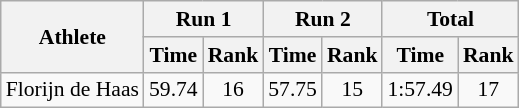<table class="wikitable" style="font-size:90%">
<tr>
<th rowspan=2>Athlete</th>
<th colspan=2>Run 1</th>
<th colspan=2>Run 2</th>
<th colspan=2>Total</th>
</tr>
<tr>
<th>Time</th>
<th>Rank</th>
<th>Time</th>
<th>Rank</th>
<th>Time</th>
<th>Rank</th>
</tr>
<tr align=center>
<td align=left>Florijn de Haas</td>
<td>59.74</td>
<td>16</td>
<td>57.75</td>
<td>15</td>
<td>1:57.49</td>
<td>17</td>
</tr>
</table>
